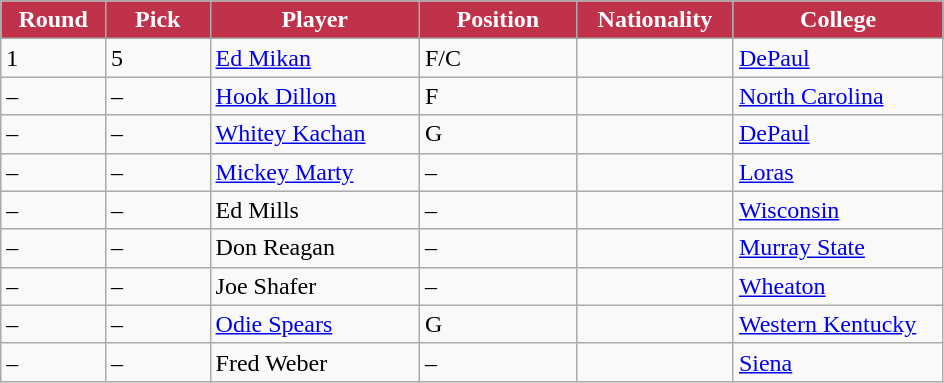<table class="wikitable sortable sortable">
<tr>
<th style="background:#c0314a; color:white" width="10%">Round</th>
<th style="background:#c0314a; color:white" width="10%">Pick</th>
<th style="background:#c0314a; color:white" width="20%">Player</th>
<th style="background:#c0314a; color:white" width="15%">Position</th>
<th style="background:#c0314a; color:white" width="15%">Nationality</th>
<th style="background:#c0314a; color:white" width="20%">College</th>
</tr>
<tr>
<td>1</td>
<td>5</td>
<td><a href='#'>Ed Mikan</a></td>
<td>F/C</td>
<td></td>
<td><a href='#'>DePaul</a></td>
</tr>
<tr>
<td>–</td>
<td>–</td>
<td><a href='#'>Hook Dillon</a></td>
<td>F</td>
<td></td>
<td><a href='#'>North Carolina</a></td>
</tr>
<tr>
<td>–</td>
<td>–</td>
<td><a href='#'>Whitey Kachan</a></td>
<td>G</td>
<td></td>
<td><a href='#'>DePaul</a></td>
</tr>
<tr>
<td>–</td>
<td>–</td>
<td><a href='#'>Mickey Marty</a></td>
<td>–</td>
<td></td>
<td><a href='#'>Loras</a></td>
</tr>
<tr>
<td>–</td>
<td>–</td>
<td>Ed Mills</td>
<td>–</td>
<td></td>
<td><a href='#'>Wisconsin</a></td>
</tr>
<tr>
<td>–</td>
<td>–</td>
<td>Don Reagan</td>
<td>–</td>
<td></td>
<td><a href='#'>Murray State</a></td>
</tr>
<tr>
<td>–</td>
<td>–</td>
<td>Joe Shafer</td>
<td>–</td>
<td></td>
<td><a href='#'>Wheaton</a></td>
</tr>
<tr>
<td>–</td>
<td>–</td>
<td><a href='#'>Odie Spears</a></td>
<td>G</td>
<td></td>
<td><a href='#'>Western Kentucky</a></td>
</tr>
<tr>
<td>–</td>
<td>–</td>
<td>Fred Weber</td>
<td>–</td>
<td></td>
<td><a href='#'>Siena</a></td>
</tr>
</table>
